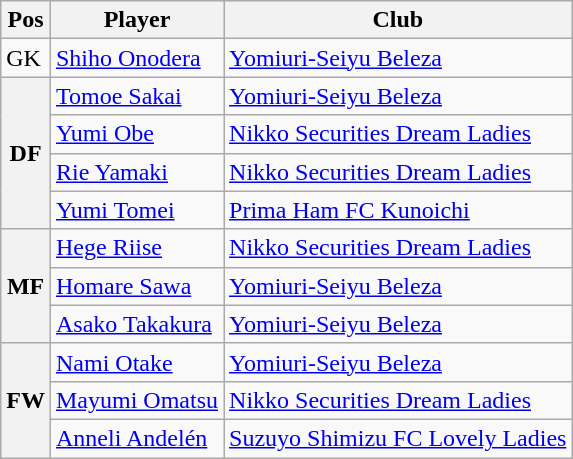<table class="wikitable">
<tr>
<th>Pos</th>
<th>Player</th>
<th>Club</th>
</tr>
<tr>
<td>GK</td>
<td> <a href='#'>Shiho Onodera</a></td>
<td><a href='#'>Yomiuri-Seiyu Beleza</a></td>
</tr>
<tr>
<th rowspan=4>DF</th>
<td> <a href='#'>Tomoe Sakai</a></td>
<td><a href='#'>Yomiuri-Seiyu Beleza</a></td>
</tr>
<tr>
<td> <a href='#'>Yumi Obe</a></td>
<td><a href='#'>Nikko Securities Dream Ladies</a></td>
</tr>
<tr>
<td> <a href='#'>Rie Yamaki</a></td>
<td><a href='#'>Nikko Securities Dream Ladies</a></td>
</tr>
<tr>
<td> <a href='#'>Yumi Tomei</a></td>
<td><a href='#'>Prima Ham FC Kunoichi</a></td>
</tr>
<tr>
<th rowspan=3>MF</th>
<td> <a href='#'>Hege Riise</a></td>
<td><a href='#'>Nikko Securities Dream Ladies</a></td>
</tr>
<tr>
<td> <a href='#'>Homare Sawa</a></td>
<td><a href='#'>Yomiuri-Seiyu Beleza</a></td>
</tr>
<tr>
<td> <a href='#'>Asako Takakura</a></td>
<td><a href='#'>Yomiuri-Seiyu Beleza</a></td>
</tr>
<tr>
<th rowspan=3>FW</th>
<td> <a href='#'>Nami Otake</a></td>
<td><a href='#'>Yomiuri-Seiyu Beleza</a></td>
</tr>
<tr>
<td> <a href='#'>Mayumi Omatsu</a></td>
<td><a href='#'>Nikko Securities Dream Ladies</a></td>
</tr>
<tr>
<td> <a href='#'>Anneli Andelén</a></td>
<td><a href='#'>Suzuyo Shimizu FC Lovely Ladies</a></td>
</tr>
</table>
